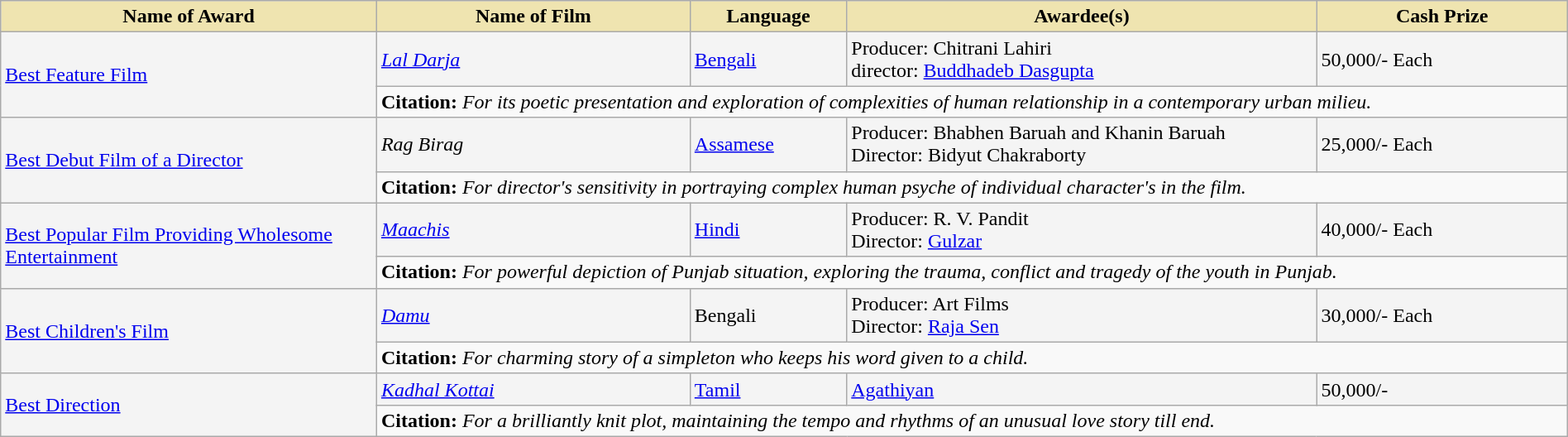<table class="wikitable" style="width:100%;">
<tr>
<th style="background-color:#EFE4B0;width:24%;">Name of Award</th>
<th style="background-color:#EFE4B0;width:20%;">Name of Film</th>
<th style="background-color:#EFE4B0;width:10%;">Language</th>
<th style="background-color:#EFE4B0;width:30%;">Awardee(s)</th>
<th style="background-color:#EFE4B0;width:16%;">Cash Prize</th>
</tr>
<tr style="background-color:#F4F4F4">
<td rowspan="2"><a href='#'>Best Feature Film</a></td>
<td><em><a href='#'>Lal Darja</a></em></td>
<td><a href='#'>Bengali</a></td>
<td>Producer: Chitrani Lahiri<br>director: <a href='#'>Buddhadeb Dasgupta</a></td>
<td> 50,000/- Each</td>
</tr>
<tr style="background-color:#F9F9F9">
<td colspan="4"><strong>Citation:</strong> <em>For its poetic presentation and exploration of complexities of human relationship in a contemporary urban milieu.</em></td>
</tr>
<tr style="background-color:#F4F4F4">
<td rowspan="2"><a href='#'>Best Debut Film of a Director</a></td>
<td><em>Rag Birag</em></td>
<td><a href='#'>Assamese</a></td>
<td>Producer: Bhabhen Baruah and Khanin Baruah<br>Director: Bidyut Chakraborty</td>
<td> 25,000/- Each</td>
</tr>
<tr style="background-color:#F9F9F9">
<td colspan="4"><strong>Citation:</strong> <em>For director's sensitivity in portraying complex human psyche of individual character's in the film.</em></td>
</tr>
<tr style="background-color:#F4F4F4">
<td rowspan="2"><a href='#'>Best Popular Film Providing Wholesome Entertainment</a></td>
<td><em><a href='#'>Maachis</a></em></td>
<td><a href='#'>Hindi</a></td>
<td>Producer: R. V. Pandit<br>Director: <a href='#'>Gulzar</a></td>
<td> 40,000/- Each</td>
</tr>
<tr style="background-color:#F9F9F9">
<td colspan="4"><strong>Citation:</strong> <em>For powerful depiction of Punjab situation, exploring the trauma, conflict and tragedy of the youth in Punjab.</em></td>
</tr>
<tr style="background-color:#F4F4F4">
<td rowspan="2"><a href='#'>Best Children's Film</a></td>
<td><em><a href='#'>Damu</a></em></td>
<td>Bengali</td>
<td>Producer: Art Films<br>Director: <a href='#'>Raja Sen</a></td>
<td> 30,000/- Each</td>
</tr>
<tr style="background-color:#F9F9F9">
<td colspan="4"><strong>Citation:</strong> <em>For charming story of a simpleton who keeps his word given to a child.</em></td>
</tr>
<tr style="background-color:#F4F4F4">
<td rowspan="2"><a href='#'>Best Direction</a></td>
<td><em><a href='#'>Kadhal Kottai</a></em></td>
<td><a href='#'>Tamil</a></td>
<td><a href='#'>Agathiyan</a></td>
<td> 50,000/-</td>
</tr>
<tr style="background-color:#F9F9F9">
<td colspan="4"><strong>Citation:</strong> <em>For a brilliantly knit plot, maintaining the tempo and rhythms of an unusual love story till end.</em></td>
</tr>
</table>
